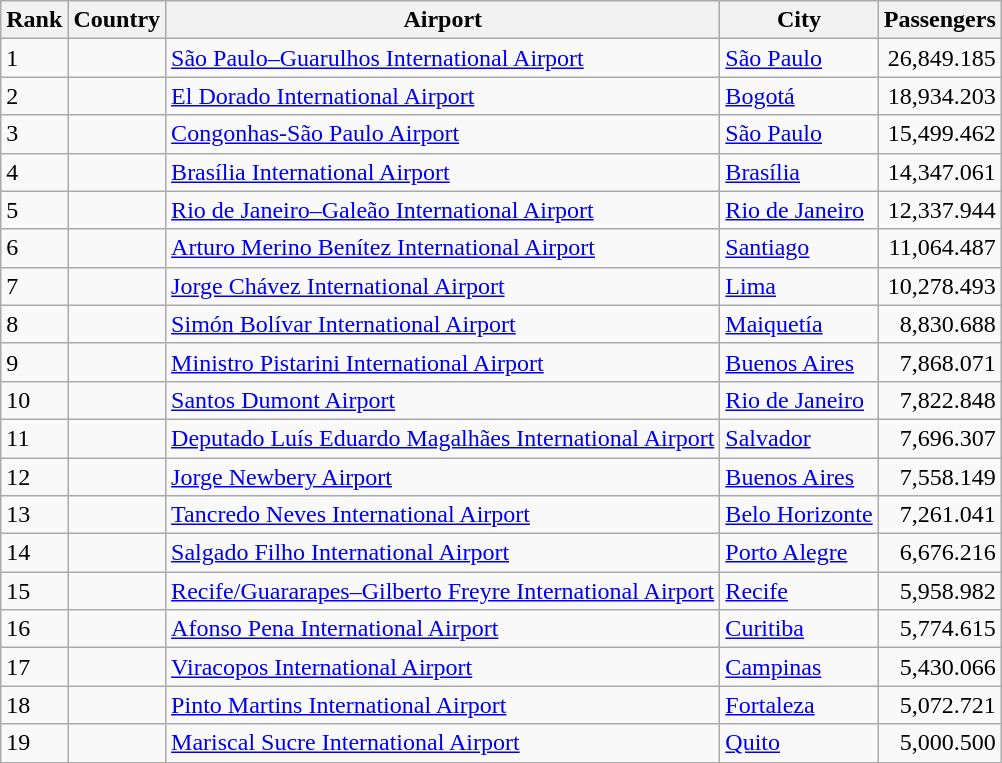<table class="wikitable sortable">
<tr>
<th>Rank</th>
<th>Country</th>
<th>Airport</th>
<th>City</th>
<th>Passengers</th>
</tr>
<tr>
<td>1</td>
<td></td>
<td><a href='#'>São Paulo–Guarulhos International Airport</a></td>
<td><a href='#'>São Paulo</a></td>
<td align="right">26,849.185</td>
</tr>
<tr>
<td>2</td>
<td></td>
<td><a href='#'>El Dorado International Airport</a></td>
<td><a href='#'>Bogotá</a></td>
<td align="right">18,934.203</td>
</tr>
<tr>
<td>3</td>
<td></td>
<td><a href='#'>Congonhas-São Paulo Airport</a></td>
<td><a href='#'>São Paulo</a></td>
<td align="right">15,499.462</td>
</tr>
<tr>
<td>4</td>
<td></td>
<td><a href='#'>Brasília International Airport</a></td>
<td><a href='#'>Brasília</a></td>
<td align="right">14,347.061</td>
</tr>
<tr>
<td>5</td>
<td></td>
<td><a href='#'>Rio de Janeiro–Galeão International Airport</a></td>
<td><a href='#'>Rio de Janeiro</a></td>
<td align="right">12,337.944</td>
</tr>
<tr>
<td>6</td>
<td></td>
<td><a href='#'>Arturo Merino Benítez International Airport</a></td>
<td><a href='#'>Santiago</a></td>
<td align="right">11,064.487</td>
</tr>
<tr>
<td>7</td>
<td></td>
<td><a href='#'>Jorge Chávez International Airport</a></td>
<td><a href='#'>Lima</a></td>
<td align="right">10,278.493</td>
</tr>
<tr>
<td>8</td>
<td></td>
<td><a href='#'>Simón Bolívar International Airport</a></td>
<td><a href='#'>Maiquetía</a></td>
<td align="right">8,830.688</td>
</tr>
<tr>
<td>9</td>
<td></td>
<td><a href='#'>Ministro Pistarini International Airport</a></td>
<td><a href='#'>Buenos Aires</a></td>
<td align="right">7,868.071</td>
</tr>
<tr>
<td>10</td>
<td></td>
<td><a href='#'>Santos Dumont Airport</a></td>
<td><a href='#'>Rio de Janeiro</a></td>
<td align="right">7,822.848</td>
</tr>
<tr>
<td>11</td>
<td></td>
<td><a href='#'>Deputado Luís Eduardo Magalhães International Airport</a></td>
<td><a href='#'>Salvador</a></td>
<td align="right">7,696.307</td>
</tr>
<tr>
<td>12</td>
<td></td>
<td><a href='#'>Jorge Newbery Airport</a></td>
<td><a href='#'>Buenos Aires</a></td>
<td align="right">7,558.149</td>
</tr>
<tr>
<td>13</td>
<td></td>
<td><a href='#'>Tancredo Neves International Airport</a></td>
<td><a href='#'>Belo Horizonte</a></td>
<td align="right">7,261.041</td>
</tr>
<tr>
<td>14</td>
<td></td>
<td><a href='#'>Salgado Filho International Airport</a></td>
<td><a href='#'>Porto Alegre</a></td>
<td align="right">6,676.216</td>
</tr>
<tr>
<td>15</td>
<td></td>
<td><a href='#'>Recife/Guararapes–Gilberto Freyre International Airport</a></td>
<td><a href='#'>Recife</a></td>
<td align="right">5,958.982</td>
</tr>
<tr>
<td>16</td>
<td></td>
<td><a href='#'>Afonso Pena International Airport</a></td>
<td><a href='#'>Curitiba</a></td>
<td align="right">5,774.615</td>
</tr>
<tr>
<td>17</td>
<td></td>
<td><a href='#'>Viracopos International Airport</a></td>
<td><a href='#'>Campinas</a></td>
<td align="right">5,430.066</td>
</tr>
<tr>
<td>18</td>
<td></td>
<td><a href='#'>Pinto Martins International Airport</a></td>
<td><a href='#'>Fortaleza</a></td>
<td align="right">5,072.721</td>
</tr>
<tr>
<td>19</td>
<td></td>
<td><a href='#'>Mariscal Sucre International Airport</a></td>
<td><a href='#'>Quito</a></td>
<td align="right">5,000.500</td>
</tr>
</table>
